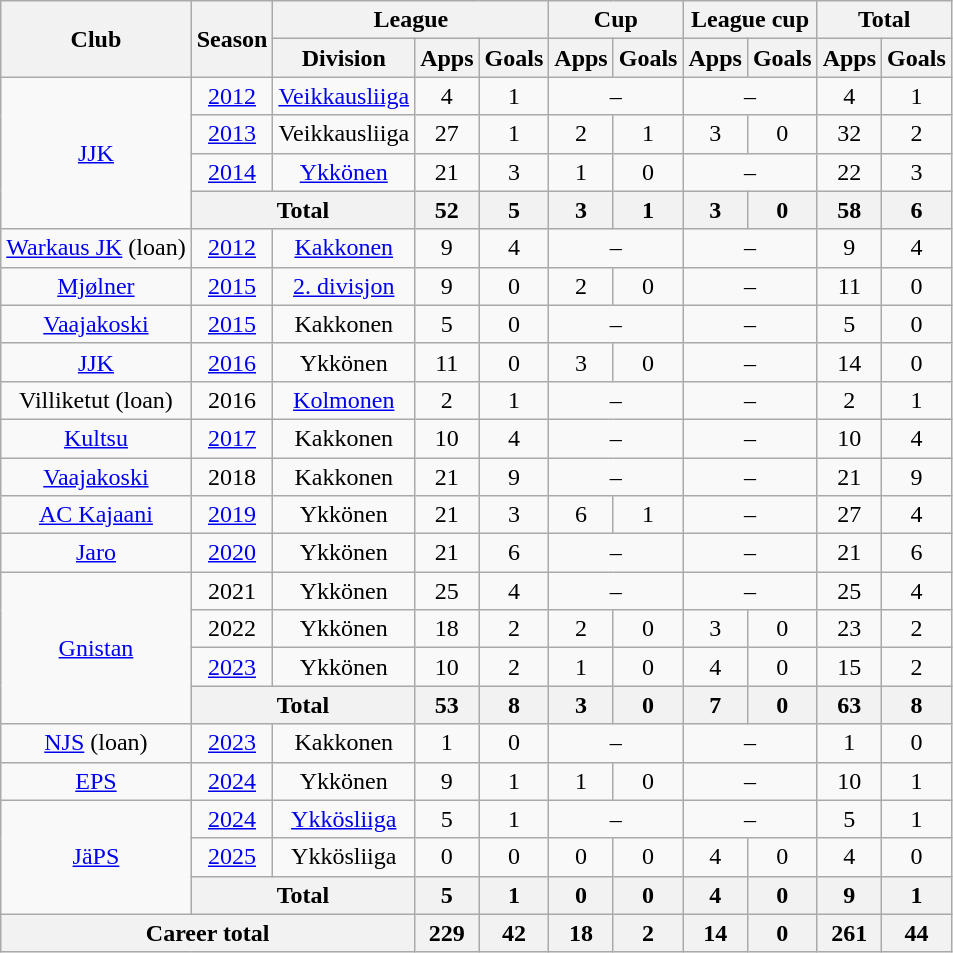<table class="wikitable" style="text-align:center">
<tr>
<th rowspan="2">Club</th>
<th rowspan="2">Season</th>
<th colspan="3">League</th>
<th colspan="2">Cup</th>
<th colspan="2">League cup</th>
<th colspan="2">Total</th>
</tr>
<tr>
<th>Division</th>
<th>Apps</th>
<th>Goals</th>
<th>Apps</th>
<th>Goals</th>
<th>Apps</th>
<th>Goals</th>
<th>Apps</th>
<th>Goals</th>
</tr>
<tr>
<td rowspan=4><a href='#'>JJK</a></td>
<td><a href='#'>2012</a></td>
<td><a href='#'>Veikkausliiga</a></td>
<td>4</td>
<td>1</td>
<td colspan=2>–</td>
<td colspan=2>–</td>
<td>4</td>
<td>1</td>
</tr>
<tr>
<td><a href='#'>2013</a></td>
<td>Veikkausliiga</td>
<td>27</td>
<td>1</td>
<td>2</td>
<td>1</td>
<td>3</td>
<td>0</td>
<td>32</td>
<td>2</td>
</tr>
<tr>
<td><a href='#'>2014</a></td>
<td><a href='#'>Ykkönen</a></td>
<td>21</td>
<td>3</td>
<td>1</td>
<td>0</td>
<td colspan=2>–</td>
<td>22</td>
<td>3</td>
</tr>
<tr>
<th colspan=2>Total</th>
<th>52</th>
<th>5</th>
<th>3</th>
<th>1</th>
<th>3</th>
<th>0</th>
<th>58</th>
<th>6</th>
</tr>
<tr>
<td><a href='#'>Warkaus JK</a> (loan)</td>
<td><a href='#'>2012</a></td>
<td><a href='#'>Kakkonen</a></td>
<td>9</td>
<td>4</td>
<td colspan=2>–</td>
<td colspan=2>–</td>
<td>9</td>
<td>4</td>
</tr>
<tr>
<td><a href='#'>Mjølner</a></td>
<td><a href='#'>2015</a></td>
<td><a href='#'>2. divisjon</a></td>
<td>9</td>
<td>0</td>
<td>2</td>
<td>0</td>
<td colspan=2>–</td>
<td>11</td>
<td>0</td>
</tr>
<tr>
<td><a href='#'>Vaajakoski</a></td>
<td><a href='#'>2015</a></td>
<td>Kakkonen</td>
<td>5</td>
<td>0</td>
<td colspan=2>–</td>
<td colspan=2>–</td>
<td>5</td>
<td>0</td>
</tr>
<tr>
<td><a href='#'>JJK</a></td>
<td><a href='#'>2016</a></td>
<td>Ykkönen</td>
<td>11</td>
<td>0</td>
<td>3</td>
<td>0</td>
<td colspan=2>–</td>
<td>14</td>
<td>0</td>
</tr>
<tr>
<td>Villiketut (loan)</td>
<td>2016</td>
<td><a href='#'>Kolmonen</a></td>
<td>2</td>
<td>1</td>
<td colspan=2>–</td>
<td colspan=2>–</td>
<td>2</td>
<td>1</td>
</tr>
<tr>
<td><a href='#'>Kultsu</a></td>
<td><a href='#'>2017</a></td>
<td>Kakkonen</td>
<td>10</td>
<td>4</td>
<td colspan=2>–</td>
<td colspan=2>–</td>
<td>10</td>
<td>4</td>
</tr>
<tr>
<td><a href='#'>Vaajakoski</a></td>
<td>2018</td>
<td>Kakkonen</td>
<td>21</td>
<td>9</td>
<td colspan=2>–</td>
<td colspan=2>–</td>
<td>21</td>
<td>9</td>
</tr>
<tr>
<td><a href='#'>AC Kajaani</a></td>
<td><a href='#'>2019</a></td>
<td>Ykkönen</td>
<td>21</td>
<td>3</td>
<td>6</td>
<td>1</td>
<td colspan=2>–</td>
<td>27</td>
<td>4</td>
</tr>
<tr>
<td><a href='#'>Jaro</a></td>
<td><a href='#'>2020</a></td>
<td>Ykkönen</td>
<td>21</td>
<td>6</td>
<td colspan=2>–</td>
<td colspan=2>–</td>
<td>21</td>
<td>6</td>
</tr>
<tr>
<td rowspan=4><a href='#'>Gnistan</a></td>
<td>2021</td>
<td>Ykkönen</td>
<td>25</td>
<td>4</td>
<td colspan=2>–</td>
<td colspan=2>–</td>
<td>25</td>
<td>4</td>
</tr>
<tr>
<td>2022</td>
<td>Ykkönen</td>
<td>18</td>
<td>2</td>
<td>2</td>
<td>0</td>
<td>3</td>
<td>0</td>
<td>23</td>
<td>2</td>
</tr>
<tr>
<td><a href='#'>2023</a></td>
<td>Ykkönen</td>
<td>10</td>
<td>2</td>
<td>1</td>
<td>0</td>
<td>4</td>
<td>0</td>
<td>15</td>
<td>2</td>
</tr>
<tr>
<th colspan=2>Total</th>
<th>53</th>
<th>8</th>
<th>3</th>
<th>0</th>
<th>7</th>
<th>0</th>
<th>63</th>
<th>8</th>
</tr>
<tr>
<td><a href='#'>NJS</a> (loan)</td>
<td><a href='#'>2023</a></td>
<td>Kakkonen</td>
<td>1</td>
<td>0</td>
<td colspan=2>–</td>
<td colspan=2>–</td>
<td>1</td>
<td>0</td>
</tr>
<tr>
<td><a href='#'>EPS</a></td>
<td><a href='#'>2024</a></td>
<td>Ykkönen</td>
<td>9</td>
<td>1</td>
<td>1</td>
<td>0</td>
<td colspan=2>–</td>
<td>10</td>
<td>1</td>
</tr>
<tr>
<td rowspan=3><a href='#'>JäPS</a></td>
<td><a href='#'>2024</a></td>
<td><a href='#'>Ykkösliiga</a></td>
<td>5</td>
<td>1</td>
<td colspan=2>–</td>
<td colspan=2>–</td>
<td>5</td>
<td>1</td>
</tr>
<tr>
<td><a href='#'>2025</a></td>
<td>Ykkösliiga</td>
<td>0</td>
<td>0</td>
<td>0</td>
<td>0</td>
<td>4</td>
<td>0</td>
<td>4</td>
<td>0</td>
</tr>
<tr>
<th colspan=2>Total</th>
<th>5</th>
<th>1</th>
<th>0</th>
<th>0</th>
<th>4</th>
<th>0</th>
<th>9</th>
<th>1</th>
</tr>
<tr>
<th colspan="3">Career total</th>
<th>229</th>
<th>42</th>
<th>18</th>
<th>2</th>
<th>14</th>
<th>0</th>
<th>261</th>
<th>44</th>
</tr>
</table>
